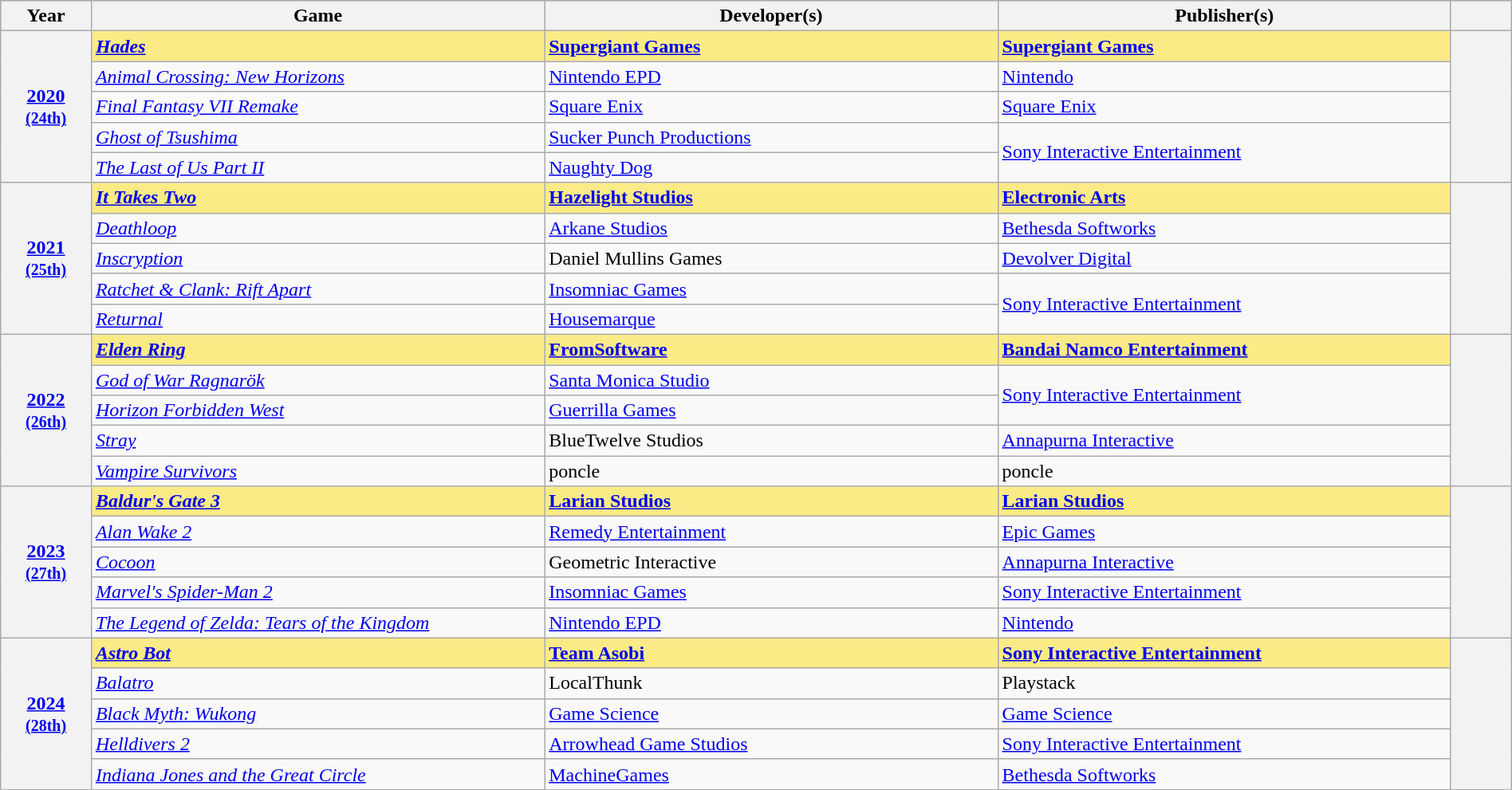<table class="wikitable sortable" style="width:100%;">
<tr style="background:#bebebe">
<th scope="col" style="width:6%;">Year</th>
<th scope="col" style="width:30%;">Game</th>
<th scope="col" style="width:30%;">Developer(s)</th>
<th scope="col" style="width:30%;">Publisher(s)</th>
<th scope="col" style="width:4%;" class="unsortable"></th>
</tr>
<tr>
<th scope="row" rowspan="5" style="text-align:center"><a href='#'>2020</a> <br><small><a href='#'>(24th)</a> </small></th>
<td style="background:#FAEB86"><strong><em><a href='#'>Hades</a></em></strong></td>
<td style="background:#FAEB86"><strong><a href='#'>Supergiant Games</a></strong></td>
<td style="background:#FAEB86"><strong><a href='#'>Supergiant Games</a></strong></td>
<th scope="row" rowspan="5" style="text-align;center;"></th>
</tr>
<tr>
<td><em><a href='#'>Animal Crossing: New Horizons</a></em></td>
<td><a href='#'>Nintendo EPD</a></td>
<td><a href='#'>Nintendo</a></td>
</tr>
<tr>
<td><em><a href='#'>Final Fantasy VII Remake</a></em></td>
<td><a href='#'>Square Enix</a></td>
<td><a href='#'>Square Enix</a></td>
</tr>
<tr>
<td><em><a href='#'>Ghost of Tsushima</a></em></td>
<td><a href='#'>Sucker Punch Productions</a></td>
<td rowspan="2"><a href='#'>Sony Interactive Entertainment</a></td>
</tr>
<tr>
<td><em><a href='#'>The Last of Us Part II</a></em></td>
<td><a href='#'>Naughty Dog</a></td>
</tr>
<tr>
<th scope="row" rowspan="5" style="text-align:center"><a href='#'>2021</a> <br><small><a href='#'>(25th)</a> </small></th>
<td style="background:#FAEB86"><strong><em><a href='#'>It Takes Two</a></em></strong></td>
<td style="background:#FAEB86"><strong><a href='#'>Hazelight Studios</a></strong></td>
<td style="background:#FAEB86"><strong><a href='#'>Electronic Arts</a></strong></td>
<th scope="row" rowspan="5" style="text-align;center;"></th>
</tr>
<tr>
<td><em><a href='#'>Deathloop</a></em></td>
<td><a href='#'>Arkane Studios</a></td>
<td><a href='#'>Bethesda Softworks</a></td>
</tr>
<tr>
<td><em><a href='#'>Inscryption</a></em></td>
<td>Daniel Mullins Games</td>
<td><a href='#'>Devolver Digital</a></td>
</tr>
<tr>
<td><em><a href='#'>Ratchet & Clank: Rift Apart</a></em></td>
<td><a href='#'>Insomniac Games</a></td>
<td rowspan="2"><a href='#'>Sony Interactive Entertainment</a></td>
</tr>
<tr>
<td><em><a href='#'>Returnal</a></em></td>
<td><a href='#'>Housemarque</a></td>
</tr>
<tr>
<th scope="row" rowspan="5" style="text-align:center"><a href='#'>2022</a> <br><small><a href='#'>(26th)</a> </small></th>
<td style="background:#FAEB86"><strong><em><a href='#'>Elden Ring</a></em></strong></td>
<td style="background:#FAEB86"><strong><a href='#'>FromSoftware</a></strong></td>
<td style="background:#FAEB86"><strong><a href='#'>Bandai Namco Entertainment</a></strong></td>
<th scope="row" rowspan="5" style="text-align;center;"></th>
</tr>
<tr>
<td><em><a href='#'>God of War Ragnarök</a></em></td>
<td><a href='#'>Santa Monica Studio</a></td>
<td rowspan="2"><a href='#'>Sony Interactive Entertainment</a></td>
</tr>
<tr>
<td><em><a href='#'>Horizon Forbidden West</a></em></td>
<td><a href='#'>Guerrilla Games</a></td>
</tr>
<tr>
<td><em><a href='#'>Stray</a></em></td>
<td>BlueTwelve Studios</td>
<td><a href='#'>Annapurna Interactive</a></td>
</tr>
<tr>
<td><em><a href='#'>Vampire Survivors</a></em></td>
<td>poncle</td>
<td>poncle</td>
</tr>
<tr>
<th scope="row" rowspan="5" style="text-align:center"><a href='#'>2023</a> <br><small><a href='#'>(27th)</a> </small></th>
<td style="background:#FAEB86"><strong><em><a href='#'>Baldur's Gate 3</a></em></strong></td>
<td style="background:#FAEB86"><strong><a href='#'>Larian Studios</a></strong></td>
<td style="background:#FAEB86"><strong><a href='#'>Larian Studios</a></strong></td>
<th scope="row" rowspan="5" style="text-align;center;"><br></th>
</tr>
<tr>
<td><em><a href='#'>Alan Wake 2</a></em></td>
<td><a href='#'>Remedy Entertainment</a></td>
<td><a href='#'>Epic Games</a></td>
</tr>
<tr>
<td><em><a href='#'>Cocoon</a></em></td>
<td>Geometric Interactive</td>
<td><a href='#'>Annapurna Interactive</a></td>
</tr>
<tr>
<td><em><a href='#'>Marvel's Spider-Man 2</a></em></td>
<td><a href='#'>Insomniac Games</a></td>
<td><a href='#'>Sony Interactive Entertainment</a></td>
</tr>
<tr>
<td><em><a href='#'>The Legend of Zelda: Tears of the Kingdom</a></em></td>
<td><a href='#'>Nintendo EPD</a></td>
<td><a href='#'>Nintendo</a></td>
</tr>
<tr>
<th scope="row" rowspan="5" style="text-align:center"><a href='#'>2024</a> <br><small><a href='#'>(28th)</a> </small></th>
<td style="background:#FAEB86"><strong><em><a href='#'>Astro Bot</a></em></strong></td>
<td style="background:#FAEB86"><strong><a href='#'>Team Asobi</a></strong></td>
<td style="background:#FAEB86"><strong><a href='#'>Sony Interactive Entertainment</a></strong></td>
<th scope="row" rowspan="5" style="text-align;center;"><br></th>
</tr>
<tr>
<td><em><a href='#'>Balatro</a></em></td>
<td>LocalThunk</td>
<td>Playstack</td>
</tr>
<tr>
<td><em><a href='#'>Black Myth: Wukong</a></em></td>
<td><a href='#'>Game Science</a></td>
<td><a href='#'>Game Science</a></td>
</tr>
<tr>
<td><em><a href='#'>Helldivers 2</a></em></td>
<td><a href='#'>Arrowhead Game Studios</a></td>
<td><a href='#'>Sony Interactive Entertainment</a></td>
</tr>
<tr>
<td><em><a href='#'>Indiana Jones and the Great Circle</a></em></td>
<td><a href='#'>MachineGames</a></td>
<td><a href='#'>Bethesda Softworks</a></td>
</tr>
</table>
